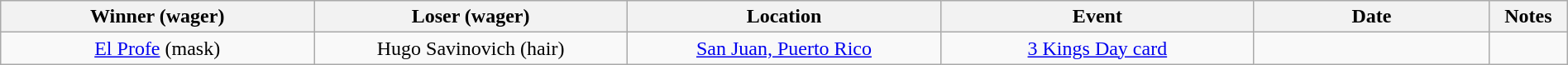<table class="wikitable sortable" width=100%  style="text-align: center">
<tr>
<th width=20% scope="col">Winner (wager)</th>
<th width=20% scope="col">Loser (wager)</th>
<th width=20% scope="col">Location</th>
<th width=20% scope="col">Event</th>
<th width=15% scope="col">Date</th>
<th class="unsortable" width=5% scope="col">Notes</th>
</tr>
<tr>
<td><a href='#'>El Profe</a> (mask)</td>
<td>Hugo Savinovich (hair)</td>
<td><a href='#'>San Juan, Puerto Rico</a></td>
<td><a href='#'>3 Kings Day card</a></td>
<td></td>
<td></td>
</tr>
</table>
